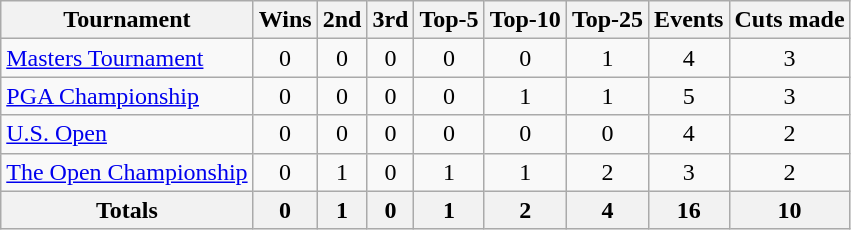<table class=wikitable style=text-align:center>
<tr>
<th>Tournament</th>
<th>Wins</th>
<th>2nd</th>
<th>3rd</th>
<th>Top-5</th>
<th>Top-10</th>
<th>Top-25</th>
<th>Events</th>
<th>Cuts made</th>
</tr>
<tr>
<td align=left><a href='#'>Masters Tournament</a></td>
<td>0</td>
<td>0</td>
<td>0</td>
<td>0</td>
<td>0</td>
<td>1</td>
<td>4</td>
<td>3</td>
</tr>
<tr>
<td align=left><a href='#'>PGA Championship</a></td>
<td>0</td>
<td>0</td>
<td>0</td>
<td>0</td>
<td>1</td>
<td>1</td>
<td>5</td>
<td>3</td>
</tr>
<tr>
<td align=left><a href='#'>U.S. Open</a></td>
<td>0</td>
<td>0</td>
<td>0</td>
<td>0</td>
<td>0</td>
<td>0</td>
<td>4</td>
<td>2</td>
</tr>
<tr>
<td align=left><a href='#'>The Open Championship</a></td>
<td>0</td>
<td>1</td>
<td>0</td>
<td>1</td>
<td>1</td>
<td>2</td>
<td>3</td>
<td>2</td>
</tr>
<tr>
<th>Totals</th>
<th>0</th>
<th>1</th>
<th>0</th>
<th>1</th>
<th>2</th>
<th>4</th>
<th>16</th>
<th>10</th>
</tr>
</table>
